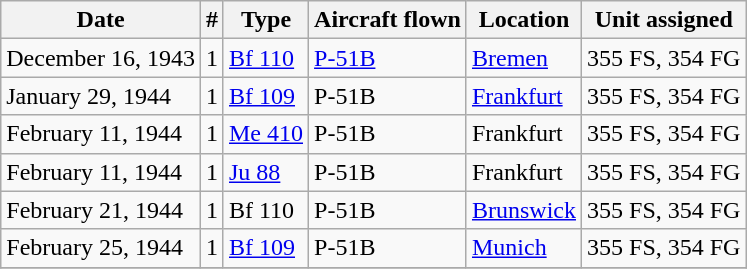<table class="wikitable">
<tr>
<th>Date</th>
<th>#</th>
<th>Type</th>
<th>Aircraft flown</th>
<th>Location</th>
<th>Unit assigned</th>
</tr>
<tr>
<td>December 16, 1943</td>
<td>1</td>
<td><a href='#'>Bf 110</a></td>
<td><a href='#'>P-51B</a></td>
<td><a href='#'>Bremen</a></td>
<td>355 FS, 354 FG</td>
</tr>
<tr>
<td>January 29, 1944</td>
<td>1</td>
<td><a href='#'>Bf 109</a></td>
<td>P-51B</td>
<td><a href='#'>Frankfurt</a></td>
<td>355 FS, 354 FG</td>
</tr>
<tr>
<td>February 11, 1944</td>
<td>1</td>
<td><a href='#'>Me 410</a></td>
<td>P-51B</td>
<td>Frankfurt</td>
<td>355 FS, 354 FG</td>
</tr>
<tr>
<td>February 11, 1944</td>
<td>1</td>
<td><a href='#'>Ju 88</a></td>
<td>P-51B</td>
<td>Frankfurt</td>
<td>355 FS, 354 FG</td>
</tr>
<tr>
<td>February 21, 1944</td>
<td>1</td>
<td>Bf 110</td>
<td>P-51B</td>
<td><a href='#'>Brunswick</a></td>
<td>355 FS, 354 FG</td>
</tr>
<tr>
<td>February 25, 1944</td>
<td>1</td>
<td><a href='#'>Bf 109</a></td>
<td>P-51B</td>
<td><a href='#'>Munich</a></td>
<td>355 FS, 354 FG</td>
</tr>
<tr>
</tr>
</table>
